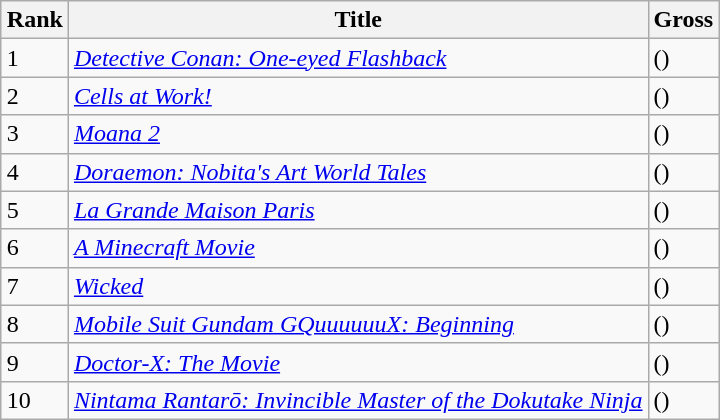<table class="wikitable sortable" style="margin:auto; margin:auto;">
<tr>
<th>Rank</th>
<th>Title</th>
<th>Gross</th>
</tr>
<tr>
<td>1</td>
<td> <em><a href='#'>Detective Conan: One-eyed Flashback</a></em></td>
<td> ()</td>
</tr>
<tr>
<td>2</td>
<td> <em><a href='#'>Cells at Work!</a></em></td>
<td> ()</td>
</tr>
<tr>
<td>3</td>
<td><em><a href='#'>Moana 2</a></em></td>
<td> ()</td>
</tr>
<tr>
<td>4</td>
<td> <em><a href='#'>Doraemon: Nobita's Art World Tales</a></em></td>
<td> ()</td>
</tr>
<tr>
<td>5</td>
<td> <em><a href='#'>La Grande Maison Paris</a></em></td>
<td> ()</td>
</tr>
<tr>
<td>6</td>
<td><em><a href='#'>A Minecraft Movie</a></em></td>
<td> ()</td>
</tr>
<tr>
<td>7</td>
<td><em><a href='#'>Wicked</a></em></td>
<td> ()</td>
</tr>
<tr>
<td>8</td>
<td> <em><a href='#'>Mobile Suit Gundam GQuuuuuuX: Beginning</a></em></td>
<td> ()</td>
</tr>
<tr>
<td>9</td>
<td>  <em><a href='#'>Doctor-X: The Movie</a></em></td>
<td> ()</td>
</tr>
<tr>
<td>10</td>
<td> <em><a href='#'>Nintama Rantarō: Invincible Master of the Dokutake Ninja</a></em></td>
<td> ()</td>
</tr>
</table>
